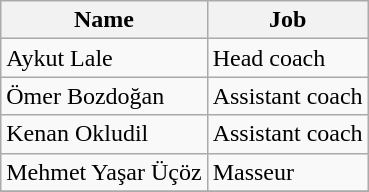<table class="wikitable">
<tr>
<th>Name</th>
<th>Job</th>
</tr>
<tr>
<td> Aykut Lale</td>
<td>Head coach</td>
</tr>
<tr>
<td> Ömer Bozdoğan</td>
<td>Assistant coach</td>
</tr>
<tr>
<td> Kenan Okludil</td>
<td>Assistant coach</td>
</tr>
<tr>
<td> Mehmet Yaşar Üçöz</td>
<td>Masseur</td>
</tr>
<tr>
</tr>
</table>
